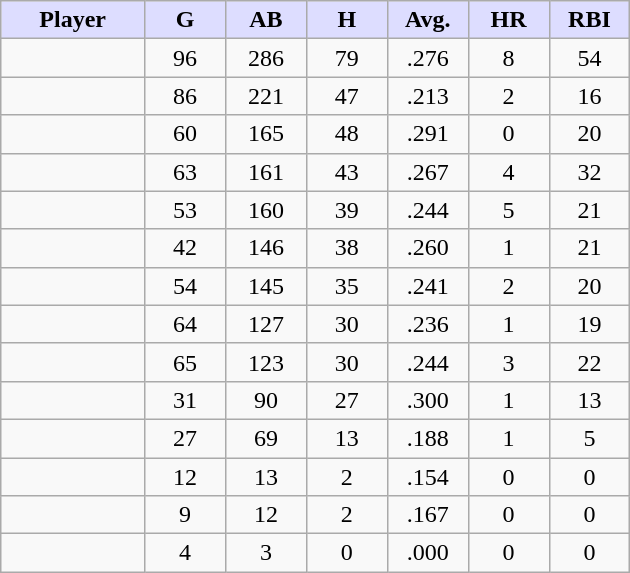<table class="wikitable sortable">
<tr>
<th style="background:#ddf; width:16%;">Player</th>
<th style="background:#ddf; width:9%;">G</th>
<th style="background:#ddf; width:9%;">AB</th>
<th style="background:#ddf; width:9%;">H</th>
<th style="background:#ddf; width:9%;">Avg.</th>
<th style="background:#ddf; width:9%;">HR</th>
<th style="background:#ddf; width:9%;">RBI</th>
</tr>
<tr style="text-align:center;">
<td></td>
<td>96</td>
<td>286</td>
<td>79</td>
<td>.276</td>
<td>8</td>
<td>54</td>
</tr>
<tr style="text-align:center;">
<td></td>
<td>86</td>
<td>221</td>
<td>47</td>
<td>.213</td>
<td>2</td>
<td>16</td>
</tr>
<tr style="text-align:center;">
<td></td>
<td>60</td>
<td>165</td>
<td>48</td>
<td>.291</td>
<td>0</td>
<td>20</td>
</tr>
<tr style="text-align:center;">
<td></td>
<td>63</td>
<td>161</td>
<td>43</td>
<td>.267</td>
<td>4</td>
<td>32</td>
</tr>
<tr style="text-align:center;">
<td></td>
<td>53</td>
<td>160</td>
<td>39</td>
<td>.244</td>
<td>5</td>
<td>21</td>
</tr>
<tr style="text-align:center;">
<td></td>
<td>42</td>
<td>146</td>
<td>38</td>
<td>.260</td>
<td>1</td>
<td>21</td>
</tr>
<tr style="text-align:center;">
<td></td>
<td>54</td>
<td>145</td>
<td>35</td>
<td>.241</td>
<td>2</td>
<td>20</td>
</tr>
<tr style="text-align:center;">
<td></td>
<td>64</td>
<td>127</td>
<td>30</td>
<td>.236</td>
<td>1</td>
<td>19</td>
</tr>
<tr style="text-align:center;">
<td></td>
<td>65</td>
<td>123</td>
<td>30</td>
<td>.244</td>
<td>3</td>
<td>22</td>
</tr>
<tr style="text-align:center;">
<td></td>
<td>31</td>
<td>90</td>
<td>27</td>
<td>.300</td>
<td>1</td>
<td>13</td>
</tr>
<tr style="text-align:center;">
<td></td>
<td>27</td>
<td>69</td>
<td>13</td>
<td>.188</td>
<td>1</td>
<td>5</td>
</tr>
<tr style="text-align:center;">
<td></td>
<td>12</td>
<td>13</td>
<td>2</td>
<td>.154</td>
<td>0</td>
<td>0</td>
</tr>
<tr style="text-align:center;">
<td></td>
<td>9</td>
<td>12</td>
<td>2</td>
<td>.167</td>
<td>0</td>
<td>0</td>
</tr>
<tr style="text-align:center;">
<td></td>
<td>4</td>
<td>3</td>
<td>0</td>
<td>.000</td>
<td>0</td>
<td>0</td>
</tr>
</table>
